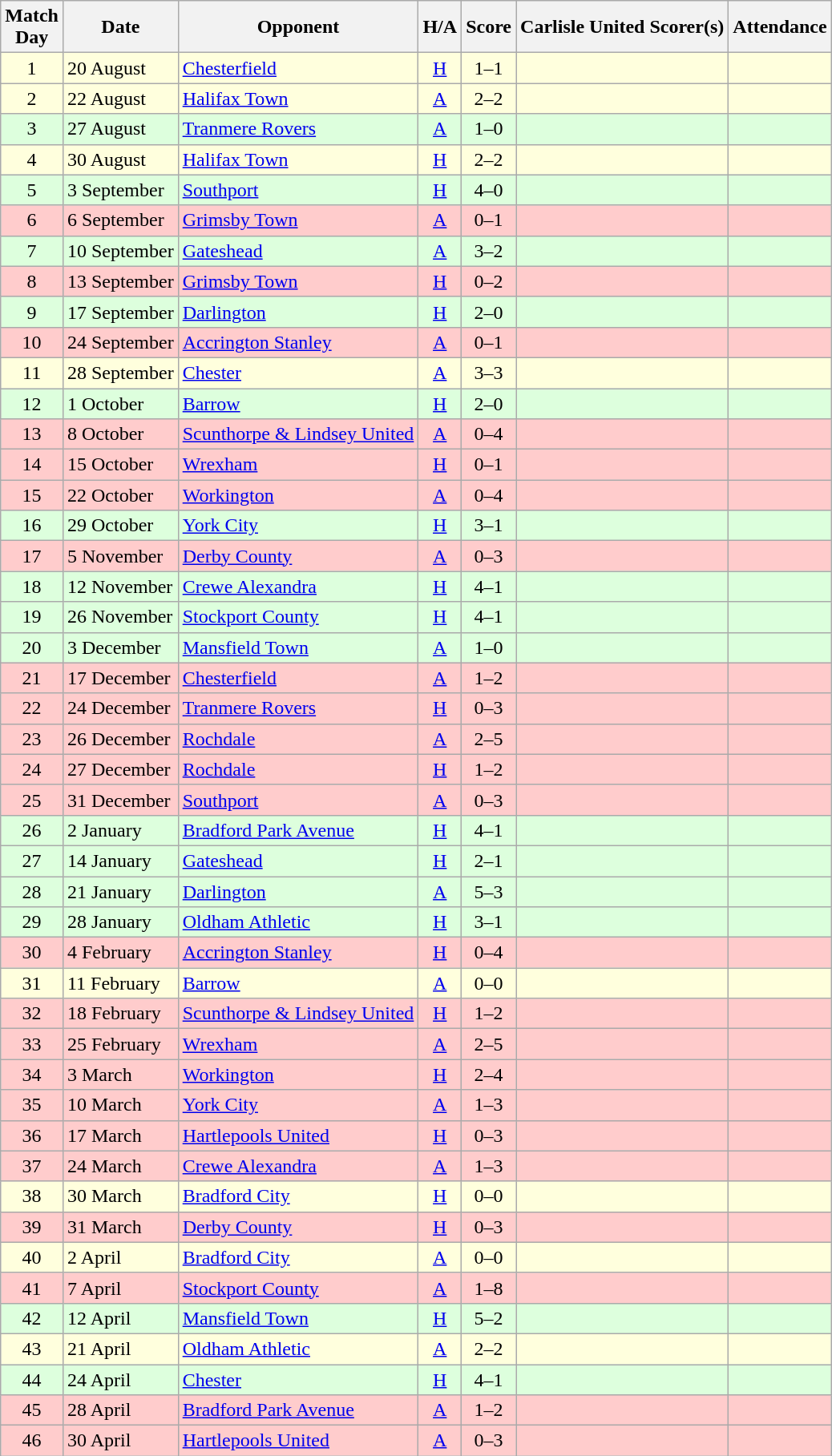<table class="wikitable" style="text-align:center">
<tr>
<th>Match<br> Day</th>
<th>Date</th>
<th>Opponent</th>
<th>H/A</th>
<th>Score</th>
<th>Carlisle United Scorer(s)</th>
<th>Attendance</th>
</tr>
<tr bgcolor=#ffffdd>
<td>1</td>
<td align=left>20 August</td>
<td align=left><a href='#'>Chesterfield</a></td>
<td><a href='#'>H</a></td>
<td>1–1</td>
<td align=left></td>
<td></td>
</tr>
<tr bgcolor=#ffffdd>
<td>2</td>
<td align=left>22 August</td>
<td align=left><a href='#'>Halifax Town</a></td>
<td><a href='#'>A</a></td>
<td>2–2</td>
<td align=left></td>
<td></td>
</tr>
<tr bgcolor=#ddffdd>
<td>3</td>
<td align=left>27 August</td>
<td align=left><a href='#'>Tranmere Rovers</a></td>
<td><a href='#'>A</a></td>
<td>1–0</td>
<td align=left></td>
<td></td>
</tr>
<tr bgcolor=#ffffdd>
<td>4</td>
<td align=left>30 August</td>
<td align=left><a href='#'>Halifax Town</a></td>
<td><a href='#'>H</a></td>
<td>2–2</td>
<td align=left></td>
<td></td>
</tr>
<tr bgcolor=#ddffdd>
<td>5</td>
<td align=left>3 September</td>
<td align=left><a href='#'>Southport</a></td>
<td><a href='#'>H</a></td>
<td>4–0</td>
<td align=left></td>
<td></td>
</tr>
<tr bgcolor=#FFCCCC>
<td>6</td>
<td align=left>6 September</td>
<td align=left><a href='#'>Grimsby Town</a></td>
<td><a href='#'>A</a></td>
<td>0–1</td>
<td align=left></td>
<td></td>
</tr>
<tr bgcolor=#ddffdd>
<td>7</td>
<td align=left>10 September</td>
<td align=left><a href='#'>Gateshead</a></td>
<td><a href='#'>A</a></td>
<td>3–2</td>
<td align=left></td>
<td></td>
</tr>
<tr bgcolor=#FFCCCC>
<td>8</td>
<td align=left>13 September</td>
<td align=left><a href='#'>Grimsby Town</a></td>
<td><a href='#'>H</a></td>
<td>0–2</td>
<td align=left></td>
<td></td>
</tr>
<tr bgcolor=#ddffdd>
<td>9</td>
<td align=left>17 September</td>
<td align=left><a href='#'>Darlington</a></td>
<td><a href='#'>H</a></td>
<td>2–0</td>
<td align=left></td>
<td></td>
</tr>
<tr bgcolor=#FFCCCC>
<td>10</td>
<td align=left>24 September</td>
<td align=left><a href='#'>Accrington Stanley</a></td>
<td><a href='#'>A</a></td>
<td>0–1</td>
<td align=left></td>
<td></td>
</tr>
<tr bgcolor=#ffffdd>
<td>11</td>
<td align=left>28 September</td>
<td align=left><a href='#'>Chester</a></td>
<td><a href='#'>A</a></td>
<td>3–3</td>
<td align=left></td>
<td></td>
</tr>
<tr bgcolor=#ddffdd>
<td>12</td>
<td align=left>1 October</td>
<td align=left><a href='#'>Barrow</a></td>
<td><a href='#'>H</a></td>
<td>2–0</td>
<td align=left></td>
<td></td>
</tr>
<tr bgcolor=#FFCCCC>
<td>13</td>
<td align=left>8 October</td>
<td align=left><a href='#'>Scunthorpe & Lindsey United</a></td>
<td><a href='#'>A</a></td>
<td>0–4</td>
<td align=left></td>
<td></td>
</tr>
<tr bgcolor=#FFCCCC>
<td>14</td>
<td align=left>15 October</td>
<td align=left><a href='#'>Wrexham</a></td>
<td><a href='#'>H</a></td>
<td>0–1</td>
<td align=left></td>
<td></td>
</tr>
<tr bgcolor=#FFCCCC>
<td>15</td>
<td align=left>22 October</td>
<td align=left><a href='#'>Workington</a></td>
<td><a href='#'>A</a></td>
<td>0–4</td>
<td align=left></td>
<td></td>
</tr>
<tr bgcolor=#ddffdd>
<td>16</td>
<td align=left>29 October</td>
<td align=left><a href='#'>York City</a></td>
<td><a href='#'>H</a></td>
<td>3–1</td>
<td align=left></td>
<td></td>
</tr>
<tr bgcolor=#FFCCCC>
<td>17</td>
<td align=left>5 November</td>
<td align=left><a href='#'>Derby County</a></td>
<td><a href='#'>A</a></td>
<td>0–3</td>
<td align=left></td>
<td></td>
</tr>
<tr bgcolor=#ddffdd>
<td>18</td>
<td align=left>12 November</td>
<td align=left><a href='#'>Crewe Alexandra</a></td>
<td><a href='#'>H</a></td>
<td>4–1</td>
<td align=left></td>
<td></td>
</tr>
<tr bgcolor=#ddffdd>
<td>19</td>
<td align=left>26 November</td>
<td align=left><a href='#'>Stockport County</a></td>
<td><a href='#'>H</a></td>
<td>4–1</td>
<td align=left></td>
<td></td>
</tr>
<tr bgcolor=#ddffdd>
<td>20</td>
<td align=left>3 December</td>
<td align=left><a href='#'>Mansfield Town</a></td>
<td><a href='#'>A</a></td>
<td>1–0</td>
<td align=left></td>
<td></td>
</tr>
<tr bgcolor=#FFCCCC>
<td>21</td>
<td align=left>17 December</td>
<td align=left><a href='#'>Chesterfield</a></td>
<td><a href='#'>A</a></td>
<td>1–2</td>
<td align=left></td>
<td></td>
</tr>
<tr bgcolor=#FFCCCC>
<td>22</td>
<td align=left>24 December</td>
<td align=left><a href='#'>Tranmere Rovers</a></td>
<td><a href='#'>H</a></td>
<td>0–3</td>
<td align=left></td>
<td></td>
</tr>
<tr bgcolor=#FFCCCC>
<td>23</td>
<td align=left>26 December</td>
<td align=left><a href='#'>Rochdale</a></td>
<td><a href='#'>A</a></td>
<td>2–5</td>
<td align=left></td>
<td></td>
</tr>
<tr bgcolor=#FFCCCC>
<td>24</td>
<td align=left>27 December</td>
<td align=left><a href='#'>Rochdale</a></td>
<td><a href='#'>H</a></td>
<td>1–2</td>
<td align=left></td>
<td></td>
</tr>
<tr bgcolor=#FFCCCC>
<td>25</td>
<td align=left>31 December</td>
<td align=left><a href='#'>Southport</a></td>
<td><a href='#'>A</a></td>
<td>0–3</td>
<td align=left></td>
<td></td>
</tr>
<tr bgcolor=#ddffdd>
<td>26</td>
<td align=left>2 January</td>
<td align=left><a href='#'>Bradford Park Avenue</a></td>
<td><a href='#'>H</a></td>
<td>4–1</td>
<td align=left></td>
<td></td>
</tr>
<tr bgcolor=#ddffdd>
<td>27</td>
<td align=left>14 January</td>
<td align=left><a href='#'>Gateshead</a></td>
<td><a href='#'>H</a></td>
<td>2–1</td>
<td align=left></td>
<td></td>
</tr>
<tr bgcolor=#ddffdd>
<td>28</td>
<td align=left>21 January</td>
<td align=left><a href='#'>Darlington</a></td>
<td><a href='#'>A</a></td>
<td>5–3</td>
<td align=left></td>
<td></td>
</tr>
<tr bgcolor=#ddffdd>
<td>29</td>
<td align=left>28 January</td>
<td align=left><a href='#'>Oldham Athletic</a></td>
<td><a href='#'>H</a></td>
<td>3–1</td>
<td align=left></td>
<td></td>
</tr>
<tr bgcolor=#FFCCCC>
<td>30</td>
<td align=left>4 February</td>
<td align=left><a href='#'>Accrington Stanley</a></td>
<td><a href='#'>H</a></td>
<td>0–4</td>
<td align=left></td>
<td></td>
</tr>
<tr bgcolor=#ffffdd>
<td>31</td>
<td align=left>11 February</td>
<td align=left><a href='#'>Barrow</a></td>
<td><a href='#'>A</a></td>
<td>0–0</td>
<td align=left></td>
<td></td>
</tr>
<tr bgcolor=#FFCCCC>
<td>32</td>
<td align=left>18 February</td>
<td align=left><a href='#'>Scunthorpe & Lindsey United</a></td>
<td><a href='#'>H</a></td>
<td>1–2</td>
<td align=left></td>
<td></td>
</tr>
<tr bgcolor=#FFCCCC>
<td>33</td>
<td align=left>25 February</td>
<td align=left><a href='#'>Wrexham</a></td>
<td><a href='#'>A</a></td>
<td>2–5</td>
<td align=left></td>
<td></td>
</tr>
<tr bgcolor=#FFCCCC>
<td>34</td>
<td align=left>3 March</td>
<td align=left><a href='#'>Workington</a></td>
<td><a href='#'>H</a></td>
<td>2–4</td>
<td align=left></td>
<td></td>
</tr>
<tr bgcolor=#FFCCCC>
<td>35</td>
<td align=left>10 March</td>
<td align=left><a href='#'>York City</a></td>
<td><a href='#'>A</a></td>
<td>1–3</td>
<td align=left></td>
<td></td>
</tr>
<tr bgcolor=#FFCCCC>
<td>36</td>
<td align=left>17 March</td>
<td align=left><a href='#'>Hartlepools United</a></td>
<td><a href='#'>H</a></td>
<td>0–3</td>
<td align=left></td>
<td></td>
</tr>
<tr bgcolor=#FFCCCC>
<td>37</td>
<td align=left>24 March</td>
<td align=left><a href='#'>Crewe Alexandra</a></td>
<td><a href='#'>A</a></td>
<td>1–3</td>
<td align=left></td>
<td></td>
</tr>
<tr bgcolor=#ffffdd>
<td>38</td>
<td align=left>30 March</td>
<td align=left><a href='#'>Bradford City</a></td>
<td><a href='#'>H</a></td>
<td>0–0</td>
<td align=left></td>
<td></td>
</tr>
<tr bgcolor=#FFCCCC>
<td>39</td>
<td align=left>31 March</td>
<td align=left><a href='#'>Derby County</a></td>
<td><a href='#'>H</a></td>
<td>0–3</td>
<td align=left></td>
<td></td>
</tr>
<tr bgcolor=#ffffdd>
<td>40</td>
<td align=left>2 April</td>
<td align=left><a href='#'>Bradford City</a></td>
<td><a href='#'>A</a></td>
<td>0–0</td>
<td align=left></td>
<td></td>
</tr>
<tr bgcolor=#FFCCCC>
<td>41</td>
<td align=left>7 April</td>
<td align=left><a href='#'>Stockport County</a></td>
<td><a href='#'>A</a></td>
<td>1–8</td>
<td align=left></td>
<td></td>
</tr>
<tr bgcolor=#ddffdd>
<td>42</td>
<td align=left>12 April</td>
<td align=left><a href='#'>Mansfield Town</a></td>
<td><a href='#'>H</a></td>
<td>5–2</td>
<td align=left></td>
<td></td>
</tr>
<tr bgcolor=#ffffdd>
<td>43</td>
<td align=left>21 April</td>
<td align=left><a href='#'>Oldham Athletic</a></td>
<td><a href='#'>A</a></td>
<td>2–2</td>
<td align=left></td>
<td></td>
</tr>
<tr bgcolor=#ddffdd>
<td>44</td>
<td align=left>24 April</td>
<td align=left><a href='#'>Chester</a></td>
<td><a href='#'>H</a></td>
<td>4–1</td>
<td align=left></td>
<td></td>
</tr>
<tr bgcolor=#FFCCCC>
<td>45</td>
<td align=left>28 April</td>
<td align=left><a href='#'>Bradford Park Avenue</a></td>
<td><a href='#'>A</a></td>
<td>1–2</td>
<td align=left></td>
<td></td>
</tr>
<tr bgcolor=#FFCCCC>
<td>46</td>
<td align=left>30 April</td>
<td align=left><a href='#'>Hartlepools United</a></td>
<td><a href='#'>A</a></td>
<td>0–3</td>
<td align=left></td>
<td></td>
</tr>
</table>
